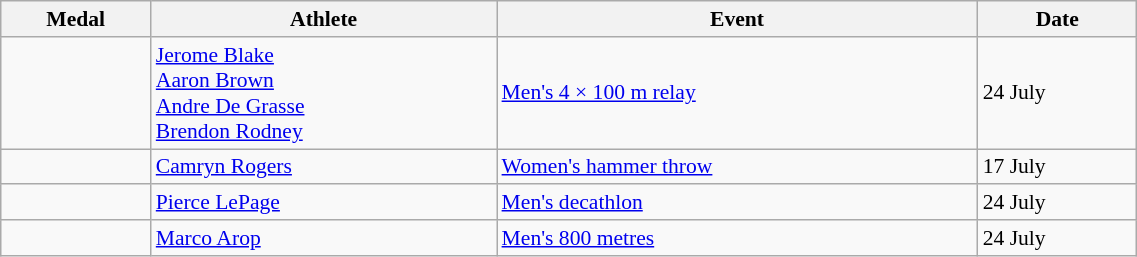<table class="wikitable" style="font-size:90%" width=60%>
<tr>
<th>Medal</th>
<th>Athlete</th>
<th>Event</th>
<th>Date</th>
</tr>
<tr>
<td></td>
<td><a href='#'>Jerome Blake</a><br><a href='#'>Aaron Brown</a><br><a href='#'>Andre De Grasse</a><br><a href='#'>Brendon Rodney</a></td>
<td><a href='#'>Men's 4 × 100 m relay</a></td>
<td>24 July</td>
</tr>
<tr>
<td></td>
<td><a href='#'>Camryn Rogers</a></td>
<td><a href='#'>Women's hammer throw</a></td>
<td>17 July</td>
</tr>
<tr>
<td></td>
<td><a href='#'>Pierce LePage</a></td>
<td><a href='#'>Men's decathlon</a></td>
<td>24 July</td>
</tr>
<tr>
<td></td>
<td><a href='#'>Marco Arop</a></td>
<td><a href='#'>Men's 800 metres</a></td>
<td>24 July</td>
</tr>
</table>
